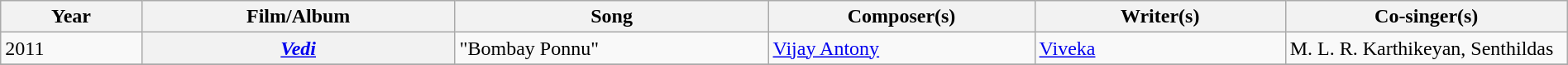<table class="wikitable plainrowheaders" width="100%" textcolor:#000;">
<tr>
<th scope="col" width=9%><strong>Year</strong></th>
<th scope="col" width=20%><strong>Film/Album</strong></th>
<th scope="col" width=20%><strong>Song</strong></th>
<th scope="col" width=17%><strong>Composer(s)</strong></th>
<th scope="col" width=16%><strong>Writer(s)</strong></th>
<th scope="col" width=18%><strong>Co-singer(s)</strong></th>
</tr>
<tr>
<td>2011</td>
<th scope="row"><em><a href='#'>Vedi</a></em></th>
<td>"Bombay Ponnu"</td>
<td><a href='#'>Vijay Antony</a></td>
<td><a href='#'>Viveka</a></td>
<td>M. L. R. Karthikeyan, Senthildas</td>
</tr>
<tr>
</tr>
</table>
